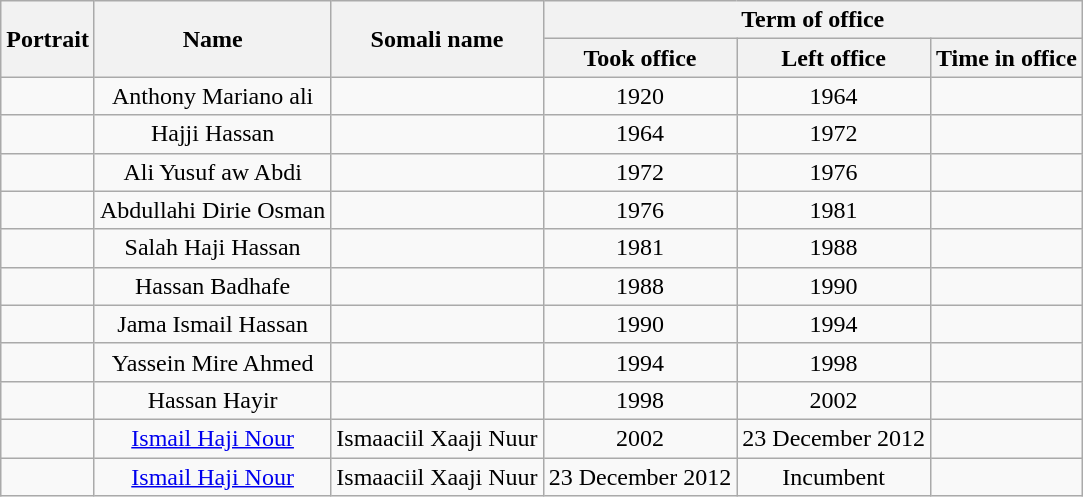<table class="wikitable" style="text-align:center">
<tr>
<th rowspan="2">Portrait</th>
<th rowspan="2">Name</th>
<th rowspan="2">Somali name</th>
<th colspan="3">Term of office</th>
</tr>
<tr>
<th>Took office</th>
<th>Left office</th>
<th>Time in office</th>
</tr>
<tr>
<td></td>
<td>Anthony Mariano ali</td>
<td></td>
<td>1920</td>
<td>1964</td>
<td></td>
</tr>
<tr>
<td></td>
<td>Hajji Hassan</td>
<td></td>
<td>1964</td>
<td>1972</td>
<td></td>
</tr>
<tr>
<td></td>
<td>Ali Yusuf aw Abdi</td>
<td></td>
<td>1972</td>
<td>1976</td>
<td></td>
</tr>
<tr>
<td></td>
<td>Abdullahi Dirie Osman</td>
<td></td>
<td>1976</td>
<td>1981</td>
<td></td>
</tr>
<tr>
<td></td>
<td>Salah Haji Hassan</td>
<td></td>
<td>1981</td>
<td>1988</td>
<td></td>
</tr>
<tr>
<td></td>
<td>Hassan Badhafe</td>
<td></td>
<td>1988</td>
<td>1990</td>
<td></td>
</tr>
<tr>
<td></td>
<td>Jama Ismail Hassan</td>
<td></td>
<td>1990</td>
<td>1994</td>
<td></td>
</tr>
<tr>
<td></td>
<td>Yassein Mire Ahmed</td>
<td></td>
<td>1994</td>
<td>1998</td>
<td></td>
</tr>
<tr>
<td></td>
<td>Hassan Hayir</td>
<td></td>
<td>1998</td>
<td>2002</td>
<td></td>
</tr>
<tr>
<td></td>
<td><a href='#'>Ismail Haji Nour</a></td>
<td>Ismaaciil Xaaji Nuur</td>
<td>2002</td>
<td>23 December 2012</td>
<td></td>
</tr>
<tr>
<td></td>
<td><a href='#'>Ismail Haji Nour</a></td>
<td>Ismaaciil Xaaji Nuur</td>
<td>23 December 2012</td>
<td>Incumbent</td>
<td></td>
</tr>
</table>
